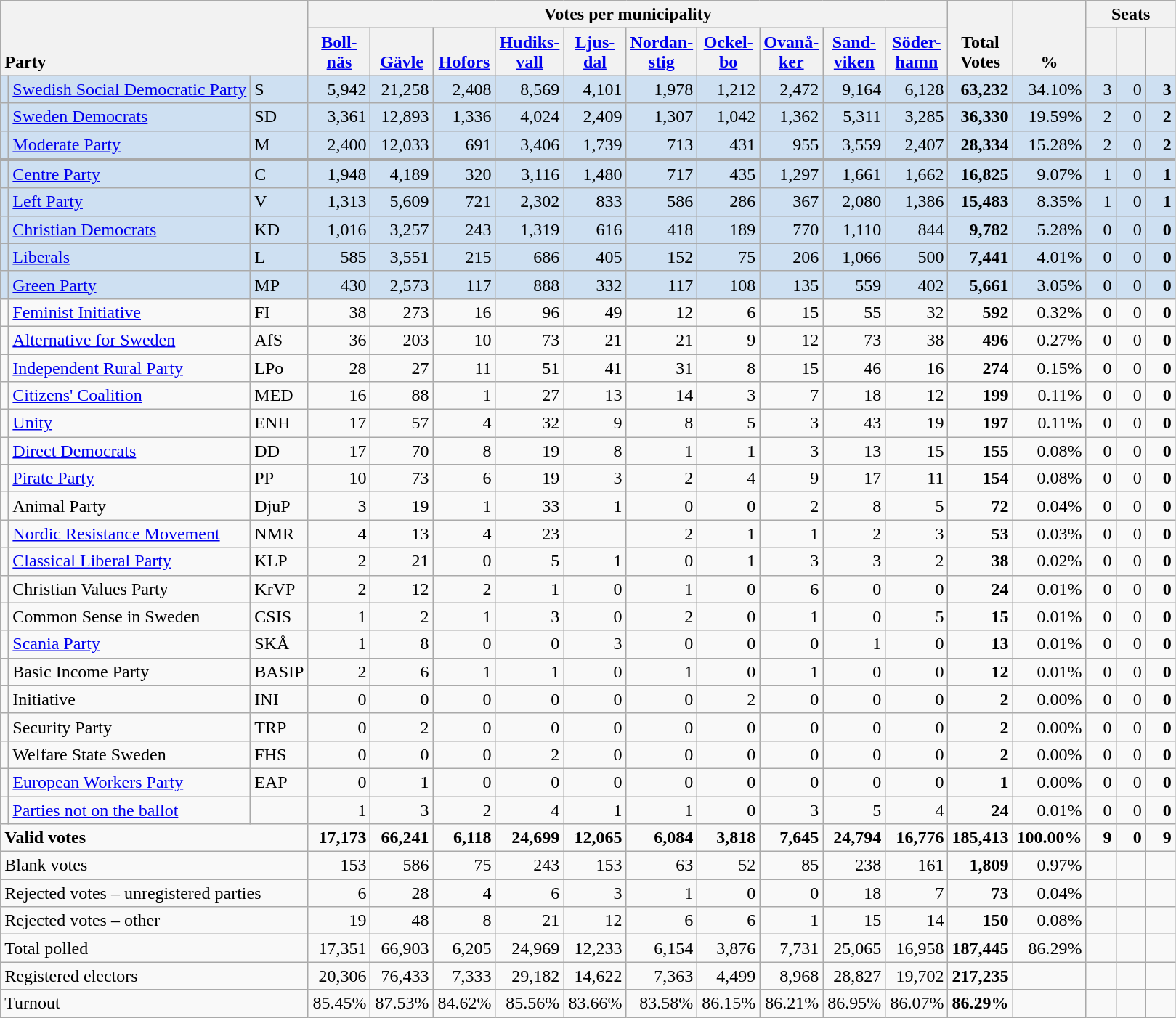<table class="wikitable" border="1" style="text-align:right;">
<tr>
<th style="text-align:left;" valign=bottom rowspan=2 colspan=3>Party</th>
<th colspan=10>Votes per municipality</th>
<th align=center valign=bottom rowspan=2 width="50">Total Votes</th>
<th align=center valign=bottom rowspan=2 width="50">%</th>
<th colspan=3>Seats</th>
</tr>
<tr>
<th align=center valign=bottom width="50"><a href='#'>Boll- näs</a></th>
<th align=center valign=bottom width="50"><a href='#'>Gävle</a></th>
<th align=center valign=bottom width="50"><a href='#'>Hofors</a></th>
<th align=center valign=bottom width="50"><a href='#'>Hudiks- vall</a></th>
<th align=center valign=bottom width="50"><a href='#'>Ljus- dal</a></th>
<th align=center valign=bottom width="50"><a href='#'>Nordan- stig</a></th>
<th align=center valign=bottom width="50"><a href='#'>Ockel- bo</a></th>
<th align=center valign=bottom width="50"><a href='#'>Ovanå- ker</a></th>
<th align=center valign=bottom width="50"><a href='#'>Sand- viken</a></th>
<th align=center valign=bottom width="50"><a href='#'>Söder- hamn</a></th>
<th align=center valign=bottom width="20"><small></small></th>
<th align=center valign=bottom width="20"><small><a href='#'></a></small></th>
<th align=center valign=bottom width="20"><small></small></th>
</tr>
<tr style="background:#CEE0F2;">
<td></td>
<td align=left style="white-space: nowrap;"><a href='#'>Swedish Social Democratic Party</a></td>
<td align=left>S</td>
<td>5,942</td>
<td>21,258</td>
<td>2,408</td>
<td>8,569</td>
<td>4,101</td>
<td>1,978</td>
<td>1,212</td>
<td>2,472</td>
<td>9,164</td>
<td>6,128</td>
<td><strong>63,232</strong></td>
<td>34.10%</td>
<td>3</td>
<td>0</td>
<td><strong>3</strong></td>
</tr>
<tr style="background:#CEE0F2;">
<td></td>
<td align=left><a href='#'>Sweden Democrats</a></td>
<td align=left>SD</td>
<td>3,361</td>
<td>12,893</td>
<td>1,336</td>
<td>4,024</td>
<td>2,409</td>
<td>1,307</td>
<td>1,042</td>
<td>1,362</td>
<td>5,311</td>
<td>3,285</td>
<td><strong>36,330</strong></td>
<td>19.59%</td>
<td>2</td>
<td>0</td>
<td><strong>2</strong></td>
</tr>
<tr style="background:#CEE0F2;">
<td></td>
<td align=left><a href='#'>Moderate Party</a></td>
<td align=left>M</td>
<td>2,400</td>
<td>12,033</td>
<td>691</td>
<td>3,406</td>
<td>1,739</td>
<td>713</td>
<td>431</td>
<td>955</td>
<td>3,559</td>
<td>2,407</td>
<td><strong>28,334</strong></td>
<td>15.28%</td>
<td>2</td>
<td>0</td>
<td><strong>2</strong></td>
</tr>
<tr style="background:#CEE0F2; border-top:3px solid darkgray;">
<td></td>
<td align=left><a href='#'>Centre Party</a></td>
<td align=left>C</td>
<td>1,948</td>
<td>4,189</td>
<td>320</td>
<td>3,116</td>
<td>1,480</td>
<td>717</td>
<td>435</td>
<td>1,297</td>
<td>1,661</td>
<td>1,662</td>
<td><strong>16,825</strong></td>
<td>9.07%</td>
<td>1</td>
<td>0</td>
<td><strong>1</strong></td>
</tr>
<tr style="background:#CEE0F2;">
<td></td>
<td align=left><a href='#'>Left Party</a></td>
<td align=left>V</td>
<td>1,313</td>
<td>5,609</td>
<td>721</td>
<td>2,302</td>
<td>833</td>
<td>586</td>
<td>286</td>
<td>367</td>
<td>2,080</td>
<td>1,386</td>
<td><strong>15,483</strong></td>
<td>8.35%</td>
<td>1</td>
<td>0</td>
<td><strong>1</strong></td>
</tr>
<tr style="background:#CEE0F2;">
<td></td>
<td align=left><a href='#'>Christian Democrats</a></td>
<td align=left>KD</td>
<td>1,016</td>
<td>3,257</td>
<td>243</td>
<td>1,319</td>
<td>616</td>
<td>418</td>
<td>189</td>
<td>770</td>
<td>1,110</td>
<td>844</td>
<td><strong>9,782</strong></td>
<td>5.28%</td>
<td>0</td>
<td>0</td>
<td><strong>0</strong></td>
</tr>
<tr style="background:#CEE0F2;">
<td></td>
<td align=left><a href='#'>Liberals</a></td>
<td align=left>L</td>
<td>585</td>
<td>3,551</td>
<td>215</td>
<td>686</td>
<td>405</td>
<td>152</td>
<td>75</td>
<td>206</td>
<td>1,066</td>
<td>500</td>
<td><strong>7,441</strong></td>
<td>4.01%</td>
<td>0</td>
<td>0</td>
<td><strong>0</strong></td>
</tr>
<tr style="background:#CEE0F2;">
<td></td>
<td align=left><a href='#'>Green Party</a></td>
<td align=left>MP</td>
<td>430</td>
<td>2,573</td>
<td>117</td>
<td>888</td>
<td>332</td>
<td>117</td>
<td>108</td>
<td>135</td>
<td>559</td>
<td>402</td>
<td><strong>5,661</strong></td>
<td>3.05%</td>
<td>0</td>
<td>0</td>
<td><strong>0</strong></td>
</tr>
<tr>
<td></td>
<td align=left><a href='#'>Feminist Initiative</a></td>
<td align=left>FI</td>
<td>38</td>
<td>273</td>
<td>16</td>
<td>96</td>
<td>49</td>
<td>12</td>
<td>6</td>
<td>15</td>
<td>55</td>
<td>32</td>
<td><strong>592</strong></td>
<td>0.32%</td>
<td>0</td>
<td>0</td>
<td><strong>0</strong></td>
</tr>
<tr>
<td></td>
<td align=left><a href='#'>Alternative for Sweden</a></td>
<td align=left>AfS</td>
<td>36</td>
<td>203</td>
<td>10</td>
<td>73</td>
<td>21</td>
<td>21</td>
<td>9</td>
<td>12</td>
<td>73</td>
<td>38</td>
<td><strong>496</strong></td>
<td>0.27%</td>
<td>0</td>
<td>0</td>
<td><strong>0</strong></td>
</tr>
<tr>
<td></td>
<td align=left><a href='#'>Independent Rural Party</a></td>
<td align=left>LPo</td>
<td>28</td>
<td>27</td>
<td>11</td>
<td>51</td>
<td>41</td>
<td>31</td>
<td>8</td>
<td>15</td>
<td>46</td>
<td>16</td>
<td><strong>274</strong></td>
<td>0.15%</td>
<td>0</td>
<td>0</td>
<td><strong>0</strong></td>
</tr>
<tr>
<td></td>
<td align=left><a href='#'>Citizens' Coalition</a></td>
<td align=left>MED</td>
<td>16</td>
<td>88</td>
<td>1</td>
<td>27</td>
<td>13</td>
<td>14</td>
<td>3</td>
<td>7</td>
<td>18</td>
<td>12</td>
<td><strong>199</strong></td>
<td>0.11%</td>
<td>0</td>
<td>0</td>
<td><strong>0</strong></td>
</tr>
<tr>
<td></td>
<td align=left><a href='#'>Unity</a></td>
<td align=left>ENH</td>
<td>17</td>
<td>57</td>
<td>4</td>
<td>32</td>
<td>9</td>
<td>8</td>
<td>5</td>
<td>3</td>
<td>43</td>
<td>19</td>
<td><strong>197</strong></td>
<td>0.11%</td>
<td>0</td>
<td>0</td>
<td><strong>0</strong></td>
</tr>
<tr>
<td></td>
<td align=left><a href='#'>Direct Democrats</a></td>
<td align=left>DD</td>
<td>17</td>
<td>70</td>
<td>8</td>
<td>19</td>
<td>8</td>
<td>1</td>
<td>1</td>
<td>3</td>
<td>13</td>
<td>15</td>
<td><strong>155</strong></td>
<td>0.08%</td>
<td>0</td>
<td>0</td>
<td><strong>0</strong></td>
</tr>
<tr>
<td></td>
<td align=left><a href='#'>Pirate Party</a></td>
<td align=left>PP</td>
<td>10</td>
<td>73</td>
<td>6</td>
<td>19</td>
<td>3</td>
<td>2</td>
<td>4</td>
<td>9</td>
<td>17</td>
<td>11</td>
<td><strong>154</strong></td>
<td>0.08%</td>
<td>0</td>
<td>0</td>
<td><strong>0</strong></td>
</tr>
<tr>
<td></td>
<td align=left>Animal Party</td>
<td align=left>DjuP</td>
<td>3</td>
<td>19</td>
<td>1</td>
<td>33</td>
<td>1</td>
<td>0</td>
<td>0</td>
<td>2</td>
<td>8</td>
<td>5</td>
<td><strong>72</strong></td>
<td>0.04%</td>
<td>0</td>
<td>0</td>
<td><strong>0</strong></td>
</tr>
<tr>
<td></td>
<td align=left><a href='#'>Nordic Resistance Movement</a></td>
<td align=left>NMR</td>
<td>4</td>
<td>13</td>
<td>4</td>
<td>23</td>
<td></td>
<td>2</td>
<td>1</td>
<td>1</td>
<td>2</td>
<td>3</td>
<td><strong>53</strong></td>
<td>0.03%</td>
<td>0</td>
<td>0</td>
<td><strong>0</strong></td>
</tr>
<tr>
<td></td>
<td align=left><a href='#'>Classical Liberal Party</a></td>
<td align=left>KLP</td>
<td>2</td>
<td>21</td>
<td>0</td>
<td>5</td>
<td>1</td>
<td>0</td>
<td>1</td>
<td>3</td>
<td>3</td>
<td>2</td>
<td><strong>38</strong></td>
<td>0.02%</td>
<td>0</td>
<td>0</td>
<td><strong>0</strong></td>
</tr>
<tr>
<td></td>
<td align=left>Christian Values Party</td>
<td align=left>KrVP</td>
<td>2</td>
<td>12</td>
<td>2</td>
<td>1</td>
<td>0</td>
<td>1</td>
<td>0</td>
<td>6</td>
<td>0</td>
<td>0</td>
<td><strong>24</strong></td>
<td>0.01%</td>
<td>0</td>
<td>0</td>
<td><strong>0</strong></td>
</tr>
<tr>
<td></td>
<td align=left>Common Sense in Sweden</td>
<td align=left>CSIS</td>
<td>1</td>
<td>2</td>
<td>1</td>
<td>3</td>
<td>0</td>
<td>2</td>
<td>0</td>
<td>1</td>
<td>0</td>
<td>5</td>
<td><strong>15</strong></td>
<td>0.01%</td>
<td>0</td>
<td>0</td>
<td><strong>0</strong></td>
</tr>
<tr>
<td></td>
<td align=left><a href='#'>Scania Party</a></td>
<td align=left>SKÅ</td>
<td>1</td>
<td>8</td>
<td>0</td>
<td>0</td>
<td>3</td>
<td>0</td>
<td>0</td>
<td>0</td>
<td>1</td>
<td>0</td>
<td><strong>13</strong></td>
<td>0.01%</td>
<td>0</td>
<td>0</td>
<td><strong>0</strong></td>
</tr>
<tr>
<td></td>
<td align=left>Basic Income Party</td>
<td align=left>BASIP</td>
<td>2</td>
<td>6</td>
<td>1</td>
<td>1</td>
<td>0</td>
<td>1</td>
<td>0</td>
<td>1</td>
<td>0</td>
<td>0</td>
<td><strong>12</strong></td>
<td>0.01%</td>
<td>0</td>
<td>0</td>
<td><strong>0</strong></td>
</tr>
<tr>
<td></td>
<td align=left>Initiative</td>
<td align=left>INI</td>
<td>0</td>
<td>0</td>
<td>0</td>
<td>0</td>
<td>0</td>
<td>0</td>
<td>2</td>
<td>0</td>
<td>0</td>
<td>0</td>
<td><strong>2</strong></td>
<td>0.00%</td>
<td>0</td>
<td>0</td>
<td><strong>0</strong></td>
</tr>
<tr>
<td></td>
<td align=left>Security Party</td>
<td align=left>TRP</td>
<td>0</td>
<td>2</td>
<td>0</td>
<td>0</td>
<td>0</td>
<td>0</td>
<td>0</td>
<td>0</td>
<td>0</td>
<td>0</td>
<td><strong>2</strong></td>
<td>0.00%</td>
<td>0</td>
<td>0</td>
<td><strong>0</strong></td>
</tr>
<tr>
<td></td>
<td align=left>Welfare State Sweden</td>
<td align=left>FHS</td>
<td>0</td>
<td>0</td>
<td>0</td>
<td>2</td>
<td>0</td>
<td>0</td>
<td>0</td>
<td>0</td>
<td>0</td>
<td>0</td>
<td><strong>2</strong></td>
<td>0.00%</td>
<td>0</td>
<td>0</td>
<td><strong>0</strong></td>
</tr>
<tr>
<td></td>
<td align=left><a href='#'>European Workers Party</a></td>
<td align=left>EAP</td>
<td>0</td>
<td>1</td>
<td>0</td>
<td>0</td>
<td>0</td>
<td>0</td>
<td>0</td>
<td>0</td>
<td>0</td>
<td>0</td>
<td><strong>1</strong></td>
<td>0.00%</td>
<td>0</td>
<td>0</td>
<td><strong>0</strong></td>
</tr>
<tr>
<td></td>
<td align=left><a href='#'>Parties not on the ballot</a></td>
<td></td>
<td>1</td>
<td>3</td>
<td>2</td>
<td>4</td>
<td>1</td>
<td>1</td>
<td>0</td>
<td>3</td>
<td>5</td>
<td>4</td>
<td><strong>24</strong></td>
<td>0.01%</td>
<td>0</td>
<td>0</td>
<td><strong>0</strong></td>
</tr>
<tr style="font-weight:bold">
<td align=left colspan=3>Valid votes</td>
<td>17,173</td>
<td>66,241</td>
<td>6,118</td>
<td>24,699</td>
<td>12,065</td>
<td>6,084</td>
<td>3,818</td>
<td>7,645</td>
<td>24,794</td>
<td>16,776</td>
<td>185,413</td>
<td>100.00%</td>
<td>9</td>
<td>0</td>
<td>9</td>
</tr>
<tr>
<td align=left colspan=3>Blank votes</td>
<td>153</td>
<td>586</td>
<td>75</td>
<td>243</td>
<td>153</td>
<td>63</td>
<td>52</td>
<td>85</td>
<td>238</td>
<td>161</td>
<td><strong>1,809</strong></td>
<td>0.97%</td>
<td></td>
<td></td>
<td></td>
</tr>
<tr>
<td align=left colspan=3>Rejected votes – unregistered parties</td>
<td>6</td>
<td>28</td>
<td>4</td>
<td>6</td>
<td>3</td>
<td>1</td>
<td>0</td>
<td>0</td>
<td>18</td>
<td>7</td>
<td><strong>73</strong></td>
<td>0.04%</td>
<td></td>
<td></td>
<td></td>
</tr>
<tr>
<td align=left colspan=3>Rejected votes – other</td>
<td>19</td>
<td>48</td>
<td>8</td>
<td>21</td>
<td>12</td>
<td>6</td>
<td>6</td>
<td>1</td>
<td>15</td>
<td>14</td>
<td><strong>150</strong></td>
<td>0.08%</td>
<td></td>
<td></td>
<td></td>
</tr>
<tr>
<td align=left colspan=3>Total polled</td>
<td>17,351</td>
<td>66,903</td>
<td>6,205</td>
<td>24,969</td>
<td>12,233</td>
<td>6,154</td>
<td>3,876</td>
<td>7,731</td>
<td>25,065</td>
<td>16,958</td>
<td><strong>187,445</strong></td>
<td>86.29%</td>
<td></td>
<td></td>
<td></td>
</tr>
<tr>
<td align=left colspan=3>Registered electors</td>
<td>20,306</td>
<td>76,433</td>
<td>7,333</td>
<td>29,182</td>
<td>14,622</td>
<td>7,363</td>
<td>4,499</td>
<td>8,968</td>
<td>28,827</td>
<td>19,702</td>
<td><strong>217,235</strong></td>
<td></td>
<td></td>
<td></td>
<td></td>
</tr>
<tr>
<td align=left colspan=3>Turnout</td>
<td>85.45%</td>
<td>87.53%</td>
<td>84.62%</td>
<td>85.56%</td>
<td>83.66%</td>
<td>83.58%</td>
<td>86.15%</td>
<td>86.21%</td>
<td>86.95%</td>
<td>86.07%</td>
<td><strong>86.29%</strong></td>
<td></td>
<td></td>
<td></td>
<td></td>
</tr>
</table>
